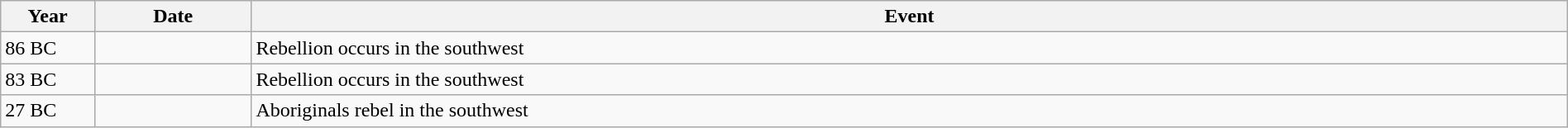<table class="wikitable" width="100%">
<tr>
<th style="width:6%">Year</th>
<th style="width:10%">Date</th>
<th>Event</th>
</tr>
<tr>
<td>86 BC</td>
<td></td>
<td>Rebellion occurs in the southwest</td>
</tr>
<tr>
<td>83 BC</td>
<td></td>
<td>Rebellion occurs in the southwest</td>
</tr>
<tr>
<td>27 BC</td>
<td></td>
<td>Aboriginals rebel in the southwest</td>
</tr>
</table>
